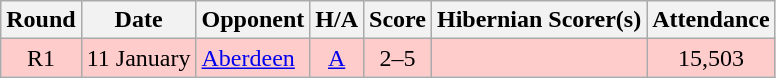<table class="wikitable" style="text-align:center">
<tr>
<th>Round</th>
<th>Date</th>
<th>Opponent</th>
<th>H/A</th>
<th>Score</th>
<th>Hibernian Scorer(s)</th>
<th>Attendance</th>
</tr>
<tr bgcolor=#FFCCCC>
<td>R1</td>
<td align=left>11 January</td>
<td align=left><a href='#'>Aberdeen</a></td>
<td><a href='#'>A</a></td>
<td>2–5</td>
<td align=left></td>
<td>15,503</td>
</tr>
</table>
